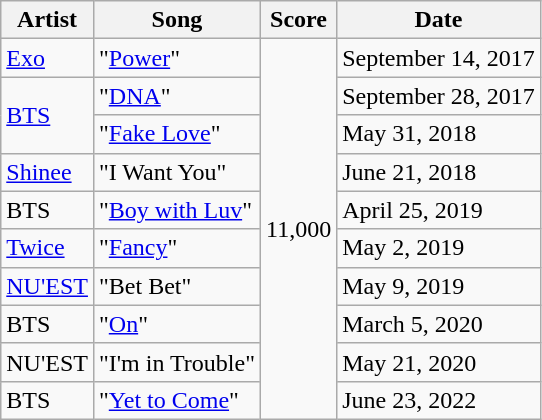<table class="wikitable">
<tr>
<th style=text-align:center>Artist</th>
<th style=text-align:center>Song</th>
<th style=text-align:center>Score</th>
<th style=text-align:center>Date</th>
</tr>
<tr>
<td><a href='#'>Exo</a></td>
<td>"<a href='#'>Power</a>"</td>
<td rowspan="10">11,000</td>
<td>September 14, 2017</td>
</tr>
<tr>
<td rowspan="2"><a href='#'>BTS</a></td>
<td>"<a href='#'>DNA</a>"</td>
<td>September 28, 2017</td>
</tr>
<tr>
<td>"<a href='#'>Fake Love</a>"</td>
<td>May 31, 2018</td>
</tr>
<tr>
<td><a href='#'>Shinee</a></td>
<td>"I Want You"</td>
<td>June 21, 2018</td>
</tr>
<tr>
<td>BTS</td>
<td>"<a href='#'>Boy with Luv</a>"</td>
<td>April 25, 2019</td>
</tr>
<tr>
<td><a href='#'>Twice</a></td>
<td>"<a href='#'>Fancy</a>"</td>
<td>May 2, 2019</td>
</tr>
<tr>
<td><a href='#'>NU'EST</a></td>
<td>"Bet Bet"</td>
<td>May 9, 2019</td>
</tr>
<tr>
<td>BTS</td>
<td>"<a href='#'>On</a>"</td>
<td>March 5, 2020</td>
</tr>
<tr>
<td>NU'EST</td>
<td>"I'm in Trouble"</td>
<td>May 21, 2020</td>
</tr>
<tr>
<td>BTS</td>
<td>"<a href='#'>Yet to Come</a>"</td>
<td>June 23, 2022</td>
</tr>
</table>
